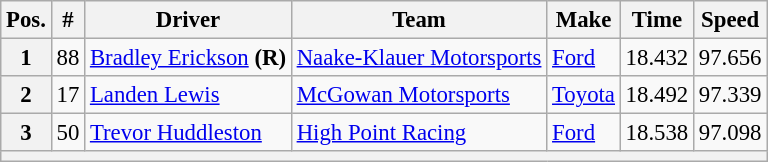<table class="wikitable" style="font-size:95%">
<tr>
<th>Pos.</th>
<th>#</th>
<th>Driver</th>
<th>Team</th>
<th>Make</th>
<th>Time</th>
<th>Speed</th>
</tr>
<tr>
<th>1</th>
<td>88</td>
<td><a href='#'>Bradley Erickson</a> <strong>(R)</strong></td>
<td><a href='#'>Naake-Klauer Motorsports</a></td>
<td><a href='#'>Ford</a></td>
<td>18.432</td>
<td>97.656</td>
</tr>
<tr>
<th>2</th>
<td>17</td>
<td><a href='#'>Landen Lewis</a></td>
<td><a href='#'>McGowan Motorsports</a></td>
<td><a href='#'>Toyota</a></td>
<td>18.492</td>
<td>97.339</td>
</tr>
<tr>
<th>3</th>
<td>50</td>
<td><a href='#'>Trevor Huddleston</a></td>
<td><a href='#'>High Point Racing</a></td>
<td><a href='#'>Ford</a></td>
<td>18.538</td>
<td>97.098</td>
</tr>
<tr>
<th colspan="7"></th>
</tr>
</table>
